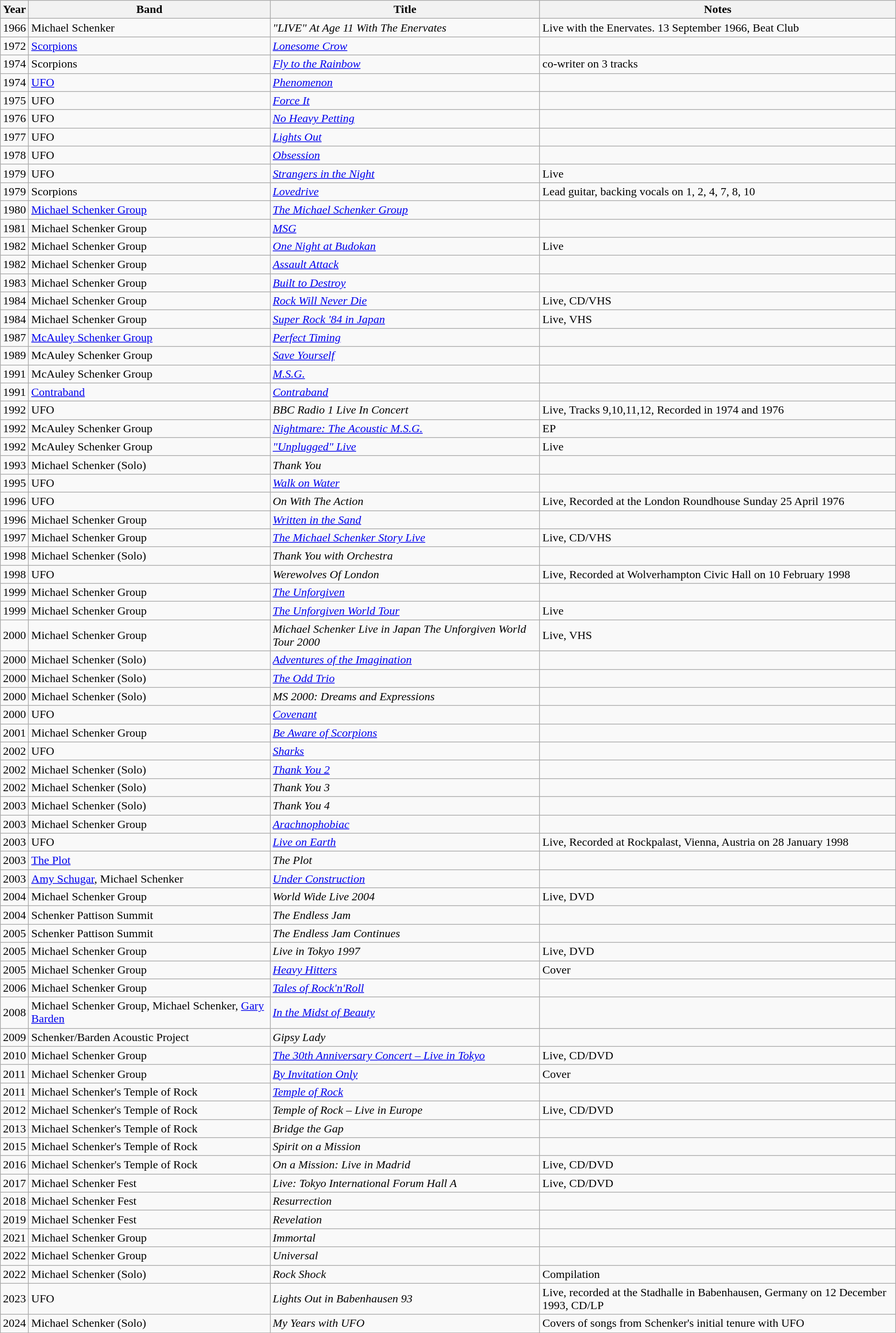<table class="wikitable sortable">
<tr>
<th>Year</th>
<th>Band</th>
<th>Title</th>
<th>Notes</th>
</tr>
<tr>
<td>1966</td>
<td>Michael Schenker</td>
<td><em>"LIVE" At Age 11 With The Enervates</em></td>
<td>Live with the Enervates. 13 September 1966, Beat Club </td>
</tr>
<tr>
<td>1972</td>
<td><a href='#'>Scorpions</a></td>
<td><em><a href='#'>Lonesome Crow</a></em></td>
<td></td>
</tr>
<tr>
<td>1974</td>
<td>Scorpions</td>
<td><em><a href='#'>Fly to the Rainbow</a></em></td>
<td>co-writer on 3 tracks</td>
</tr>
<tr>
<td>1974</td>
<td><a href='#'>UFO</a></td>
<td><em><a href='#'>Phenomenon</a></em></td>
<td></td>
</tr>
<tr>
<td>1975</td>
<td>UFO</td>
<td><em><a href='#'>Force It</a></em></td>
<td></td>
</tr>
<tr>
<td>1976</td>
<td>UFO</td>
<td><em><a href='#'>No Heavy Petting</a></em></td>
<td></td>
</tr>
<tr>
<td>1977</td>
<td>UFO</td>
<td><em><a href='#'>Lights Out</a></em></td>
<td></td>
</tr>
<tr>
<td>1978</td>
<td>UFO</td>
<td><em><a href='#'>Obsession</a></em></td>
<td></td>
</tr>
<tr>
<td>1979</td>
<td>UFO</td>
<td><em><a href='#'>Strangers in the Night</a></em></td>
<td>Live</td>
</tr>
<tr>
<td>1979</td>
<td>Scorpions</td>
<td><em><a href='#'>Lovedrive</a></em></td>
<td>Lead guitar, backing vocals on 1, 2, 4, 7, 8, 10</td>
</tr>
<tr>
<td>1980</td>
<td><a href='#'>Michael Schenker Group</a></td>
<td><em><a href='#'>The Michael Schenker Group</a></em></td>
<td></td>
</tr>
<tr>
<td>1981</td>
<td>Michael Schenker Group</td>
<td><em><a href='#'>MSG</a></em></td>
<td></td>
</tr>
<tr>
<td>1982</td>
<td>Michael Schenker Group</td>
<td><em><a href='#'>One Night at Budokan</a></em></td>
<td>Live</td>
</tr>
<tr>
<td>1982</td>
<td>Michael Schenker Group</td>
<td><em><a href='#'>Assault Attack</a></em></td>
<td></td>
</tr>
<tr>
<td>1983</td>
<td>Michael Schenker Group</td>
<td><em><a href='#'>Built to Destroy</a></em></td>
<td></td>
</tr>
<tr>
<td>1984</td>
<td>Michael Schenker Group</td>
<td><em><a href='#'>Rock Will Never Die</a></em></td>
<td>Live, CD/VHS</td>
</tr>
<tr>
<td>1984</td>
<td>Michael Schenker Group</td>
<td><em><a href='#'>Super Rock '84 in Japan</a></em></td>
<td>Live, VHS</td>
</tr>
<tr>
<td>1987</td>
<td><a href='#'>McAuley Schenker Group</a></td>
<td><em><a href='#'>Perfect Timing</a></em></td>
<td></td>
</tr>
<tr>
<td>1989</td>
<td>McAuley Schenker Group</td>
<td><em><a href='#'>Save Yourself</a></em></td>
<td></td>
</tr>
<tr>
<td>1991</td>
<td>McAuley Schenker Group</td>
<td><em><a href='#'>M.S.G.</a></em></td>
<td></td>
</tr>
<tr>
<td>1991</td>
<td><a href='#'>Contraband</a></td>
<td><em><a href='#'>Contraband</a></em></td>
<td></td>
</tr>
<tr>
<td>1992</td>
<td>UFO</td>
<td><em>BBC Radio 1 Live In Concert</em></td>
<td>Live, Tracks 9,10,11,12, Recorded in 1974 and 1976</td>
</tr>
<tr>
<td>1992</td>
<td>McAuley Schenker Group</td>
<td><em><a href='#'>Nightmare: The Acoustic M.S.G.</a></em></td>
<td>EP</td>
</tr>
<tr>
<td>1992</td>
<td>McAuley Schenker Group</td>
<td><em><a href='#'>"Unplugged" Live</a></em></td>
<td>Live</td>
</tr>
<tr>
<td>1993</td>
<td>Michael Schenker (Solo)</td>
<td><em>Thank You</em></td>
<td></td>
</tr>
<tr>
<td>1995</td>
<td>UFO</td>
<td><em><a href='#'>Walk on Water</a></em></td>
<td></td>
</tr>
<tr>
<td>1996</td>
<td>UFO</td>
<td><em>On With The Action</em></td>
<td>Live,  Recorded at the London Roundhouse Sunday 25 April 1976</td>
</tr>
<tr>
<td>1996</td>
<td>Michael Schenker Group</td>
<td><em><a href='#'>Written in the Sand</a></em></td>
<td></td>
</tr>
<tr>
<td>1997</td>
<td>Michael Schenker Group</td>
<td><em><a href='#'>The Michael Schenker Story Live</a></em></td>
<td>Live, CD/VHS</td>
</tr>
<tr>
<td>1998</td>
<td>Michael Schenker (Solo)</td>
<td><em>Thank You with Orchestra</em></td>
<td></td>
</tr>
<tr>
<td>1998</td>
<td>UFO</td>
<td><em>Werewolves Of London</em></td>
<td>Live, Recorded at Wolverhampton Civic Hall on 10 February 1998</td>
</tr>
<tr>
<td>1999</td>
<td>Michael Schenker Group</td>
<td><em><a href='#'>The Unforgiven</a></em></td>
<td></td>
</tr>
<tr>
<td>1999</td>
<td>Michael Schenker Group</td>
<td><em><a href='#'>The Unforgiven World Tour</a></em></td>
<td>Live</td>
</tr>
<tr>
<td>2000</td>
<td>Michael Schenker Group</td>
<td><em>Michael Schenker Live in Japan The Unforgiven World Tour 2000</em></td>
<td>Live, VHS</td>
</tr>
<tr>
<td>2000</td>
<td>Michael Schenker (Solo)</td>
<td><em><a href='#'>Adventures of the Imagination</a></em></td>
<td></td>
</tr>
<tr>
<td>2000</td>
<td>Michael Schenker (Solo)</td>
<td><em><a href='#'>The Odd Trio</a></em></td>
<td></td>
</tr>
<tr>
<td>2000</td>
<td>Michael Schenker (Solo)</td>
<td><em>MS 2000: Dreams and Expressions</em></td>
<td></td>
</tr>
<tr>
<td>2000</td>
<td>UFO</td>
<td><em><a href='#'>Covenant</a></em></td>
<td></td>
</tr>
<tr>
<td>2001</td>
<td>Michael Schenker Group</td>
<td><em><a href='#'>Be Aware of Scorpions</a></em></td>
<td></td>
</tr>
<tr>
<td>2002</td>
<td>UFO</td>
<td><em><a href='#'>Sharks</a></em></td>
<td></td>
</tr>
<tr>
<td>2002</td>
<td>Michael Schenker (Solo)</td>
<td><em><a href='#'>Thank You 2</a></em></td>
<td></td>
</tr>
<tr>
<td>2002</td>
<td>Michael Schenker (Solo)</td>
<td><em>Thank You 3</em></td>
<td></td>
</tr>
<tr>
<td>2003</td>
<td>Michael Schenker (Solo)</td>
<td><em>Thank You 4</em></td>
<td></td>
</tr>
<tr>
<td>2003</td>
<td>Michael Schenker Group</td>
<td><em><a href='#'>Arachnophobiac</a></em></td>
<td></td>
</tr>
<tr>
<td>2003</td>
<td>UFO</td>
<td><em><a href='#'>Live on Earth</a></em></td>
<td>Live, Recorded at Rockpalast, Vienna, Austria on 28 January 1998</td>
</tr>
<tr>
<td>2003</td>
<td><a href='#'>The Plot</a></td>
<td><em>The Plot</em></td>
<td></td>
</tr>
<tr>
<td>2003</td>
<td><a href='#'>Amy Schugar</a>, Michael Schenker</td>
<td><em><a href='#'>Under Construction</a></em></td>
<td></td>
</tr>
<tr>
<td>2004</td>
<td>Michael Schenker Group</td>
<td><em>World Wide Live 2004</em></td>
<td>Live, DVD</td>
</tr>
<tr>
<td>2004</td>
<td>Schenker Pattison Summit</td>
<td><em>The Endless Jam</em></td>
<td></td>
</tr>
<tr>
<td>2005</td>
<td>Schenker Pattison Summit</td>
<td><em>The Endless Jam Continues</em></td>
<td></td>
</tr>
<tr>
<td>2005</td>
<td>Michael Schenker Group</td>
<td><em>Live in Tokyo 1997</em></td>
<td>Live, DVD</td>
</tr>
<tr>
<td>2005</td>
<td>Michael Schenker Group</td>
<td><em><a href='#'>Heavy Hitters</a></em></td>
<td>Cover</td>
</tr>
<tr>
<td>2006</td>
<td>Michael Schenker Group</td>
<td><em><a href='#'>Tales of Rock'n'Roll</a></em></td>
<td></td>
</tr>
<tr>
<td>2008</td>
<td>Michael Schenker Group, Michael Schenker, <a href='#'>Gary Barden</a></td>
<td><em><a href='#'>In the Midst of Beauty</a></em></td>
<td></td>
</tr>
<tr>
<td>2009</td>
<td>Schenker/Barden Acoustic Project</td>
<td><em>Gipsy Lady</em></td>
<td></td>
</tr>
<tr>
<td>2010</td>
<td>Michael Schenker Group</td>
<td><em><a href='#'>The 30th Anniversary Concert – Live in Tokyo</a></em></td>
<td>Live, CD/DVD</td>
</tr>
<tr>
<td>2011</td>
<td>Michael Schenker Group</td>
<td><em><a href='#'>By Invitation Only</a></em></td>
<td>Cover</td>
</tr>
<tr>
<td>2011</td>
<td>Michael Schenker's Temple of Rock</td>
<td><em><a href='#'>Temple of Rock</a></em></td>
<td></td>
</tr>
<tr>
<td>2012</td>
<td>Michael Schenker's Temple of Rock</td>
<td><em>Temple of Rock – Live in Europe</em></td>
<td>Live, CD/DVD</td>
</tr>
<tr>
<td>2013</td>
<td>Michael Schenker's Temple of Rock</td>
<td><em>Bridge the Gap</em></td>
<td></td>
</tr>
<tr>
<td>2015</td>
<td>Michael Schenker's Temple of Rock</td>
<td><em>Spirit on a Mission</em></td>
<td></td>
</tr>
<tr>
<td>2016</td>
<td>Michael Schenker's Temple of Rock</td>
<td><em>On a Mission: Live in Madrid</em></td>
<td>Live, CD/DVD</td>
</tr>
<tr>
<td>2017</td>
<td>Michael Schenker Fest</td>
<td><em>Live: Tokyo International Forum Hall A</em></td>
<td>Live, CD/DVD</td>
</tr>
<tr>
<td>2018</td>
<td>Michael Schenker Fest</td>
<td><em>Resurrection</em></td>
<td></td>
</tr>
<tr>
<td>2019</td>
<td>Michael Schenker Fest</td>
<td><em>Revelation</em></td>
<td></td>
</tr>
<tr>
<td>2021</td>
<td>Michael Schenker Group</td>
<td><em>Immortal</em></td>
<td></td>
</tr>
<tr>
<td>2022</td>
<td>Michael Schenker Group</td>
<td><em>Universal</em></td>
<td></td>
</tr>
<tr>
<td>2022</td>
<td>Michael Schenker (Solo)</td>
<td><em>Rock Shock</em></td>
<td>Compilation</td>
</tr>
<tr>
<td>2023</td>
<td>UFO</td>
<td><em>Lights Out in Babenhausen 93</em></td>
<td>Live, recorded at the Stadhalle in Babenhausen, Germany on 12 December 1993, CD/LP</td>
</tr>
<tr>
<td>2024</td>
<td>Michael Schenker (Solo)</td>
<td><em>My Years with UFO</em></td>
<td>Covers of songs from Schenker's initial tenure with UFO</td>
</tr>
</table>
